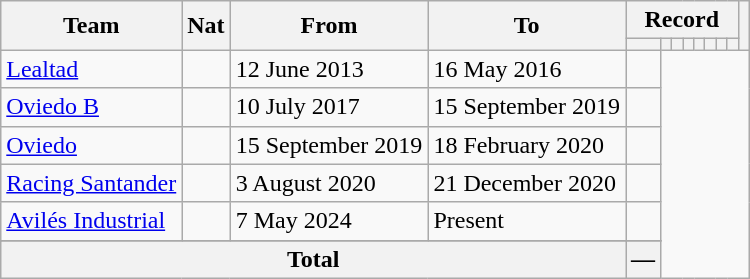<table class="wikitable" style="text-align: center">
<tr>
<th rowspan="2">Team</th>
<th rowspan="2">Nat</th>
<th rowspan="2">From</th>
<th rowspan="2">To</th>
<th colspan="8">Record</th>
<th rowspan=2></th>
</tr>
<tr>
<th></th>
<th></th>
<th></th>
<th></th>
<th></th>
<th></th>
<th></th>
<th></th>
</tr>
<tr>
<td align=left><a href='#'>Lealtad</a></td>
<td align=left></td>
<td align=left>12 June 2013</td>
<td align=left>16 May 2016<br></td>
<td></td>
</tr>
<tr>
<td align=left><a href='#'>Oviedo B</a></td>
<td align=left></td>
<td align=left>10 July 2017</td>
<td align=left>15 September 2019<br></td>
<td></td>
</tr>
<tr>
<td align=left><a href='#'>Oviedo</a></td>
<td align=left></td>
<td align=left>15 September 2019</td>
<td align=left>18 February 2020<br></td>
<td></td>
</tr>
<tr>
<td align=left><a href='#'>Racing Santander</a></td>
<td align=left></td>
<td align=left>3 August 2020</td>
<td align=left>21 December 2020<br></td>
<td></td>
</tr>
<tr>
<td align=left><a href='#'>Avilés Industrial</a></td>
<td align=left></td>
<td align=left>7 May 2024</td>
<td align=left>Present<br></td>
<td></td>
</tr>
<tr>
</tr>
<tr>
<th colspan="4">Total<br></th>
<th>—</th>
</tr>
</table>
